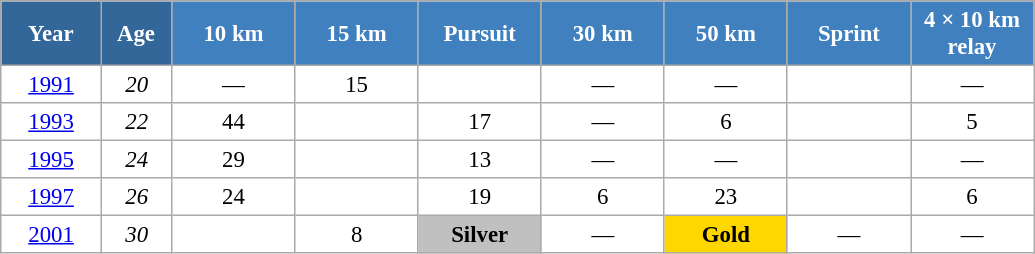<table class="wikitable" style="font-size:95%; text-align:center; border:grey solid 1px; border-collapse:collapse; background:#ffffff;">
<tr>
<th style="background-color:#369; color:white; width:60px;"> Year </th>
<th style="background-color:#369; color:white; width:40px;"> Age </th>
<th style="background-color:#4180be; color:white; width:75px;"> 10 km </th>
<th style="background-color:#4180be; color:white; width:75px;"> 15 km </th>
<th style="background-color:#4180be; color:white; width:75px;"> Pursuit </th>
<th style="background-color:#4180be; color:white; width:75px;"> 30 km </th>
<th style="background-color:#4180be; color:white; width:75px;"> 50 km </th>
<th style="background-color:#4180be; color:white; width:75px;"> Sprint </th>
<th style="background-color:#4180be; color:white; width:75px;"> 4 × 10 km <br> relay </th>
</tr>
<tr>
<td><a href='#'>1991</a></td>
<td><em>20</em></td>
<td>—</td>
<td>15</td>
<td></td>
<td>—</td>
<td>—</td>
<td></td>
<td>—</td>
</tr>
<tr>
<td><a href='#'>1993</a></td>
<td><em>22</em></td>
<td>44</td>
<td></td>
<td>17</td>
<td>—</td>
<td>6</td>
<td></td>
<td>5</td>
</tr>
<tr>
<td><a href='#'>1995</a></td>
<td><em>24</em></td>
<td>29</td>
<td></td>
<td>13</td>
<td>—</td>
<td>—</td>
<td></td>
<td>—</td>
</tr>
<tr>
<td><a href='#'>1997</a></td>
<td><em>26</em></td>
<td>24</td>
<td></td>
<td>19</td>
<td>6</td>
<td>23</td>
<td></td>
<td>6</td>
</tr>
<tr>
<td><a href='#'>2001</a></td>
<td><em>30</em></td>
<td></td>
<td>8</td>
<td style="background:silver;"><strong>Silver</strong></td>
<td>—</td>
<td style="background:gold;"><strong>Gold</strong></td>
<td>—</td>
<td>—</td>
</tr>
</table>
